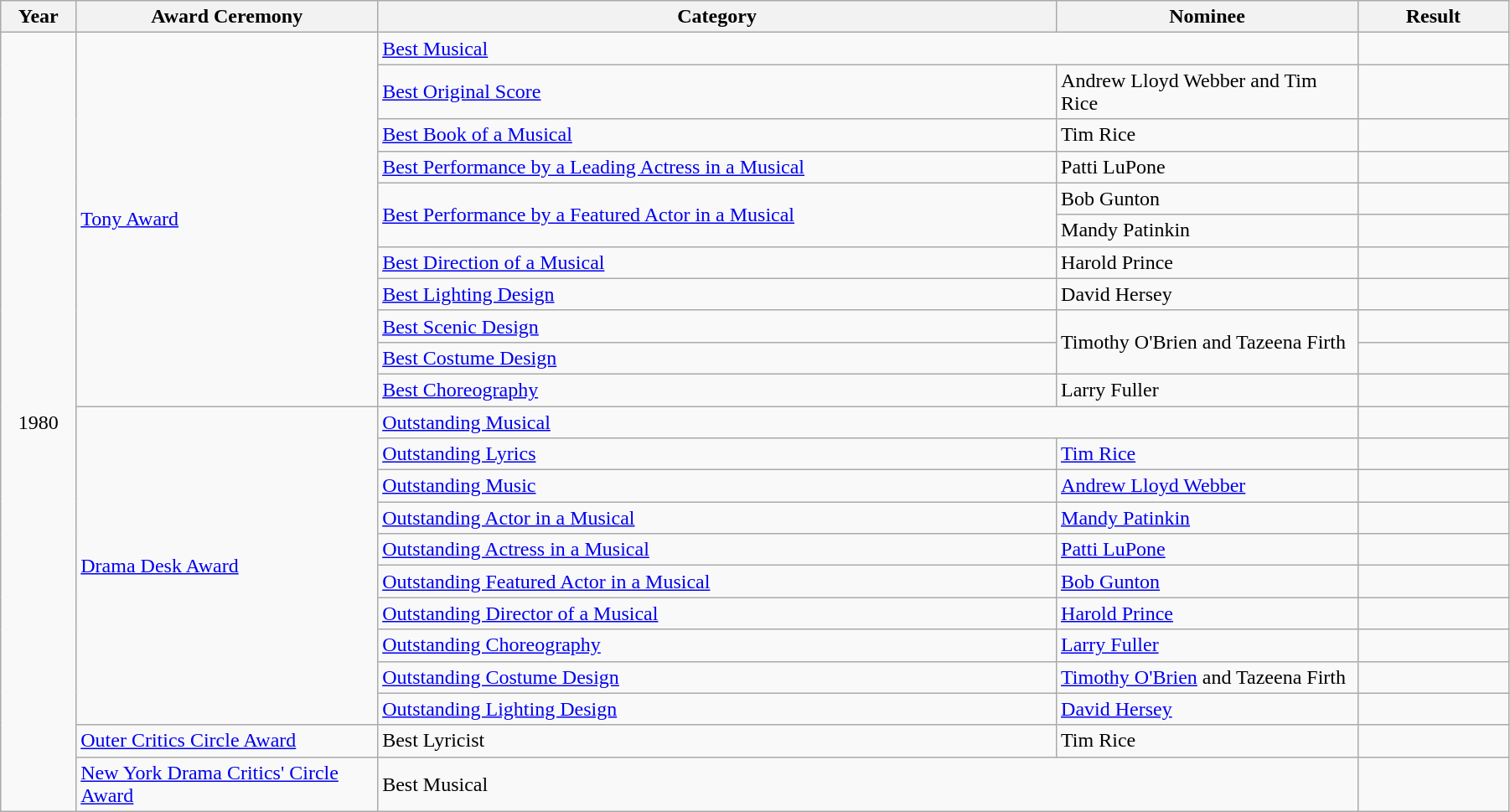<table class="wikitable" width="95%">
<tr>
<th width="5%">Year</th>
<th width="20%">Award Ceremony</th>
<th width="45%">Category</th>
<th width="20%">Nominee</th>
<th width="10%">Result</th>
</tr>
<tr>
<td rowspan="23" align="center">1980</td>
<td rowspan="11"><a href='#'>Tony Award</a></td>
<td colspan="2"><a href='#'>Best Musical</a></td>
<td></td>
</tr>
<tr>
<td><a href='#'>Best Original Score</a></td>
<td>Andrew Lloyd Webber and Tim Rice</td>
<td></td>
</tr>
<tr>
<td><a href='#'>Best Book of a Musical</a></td>
<td>Tim Rice</td>
<td></td>
</tr>
<tr>
<td><a href='#'>Best Performance by a Leading Actress in a Musical</a></td>
<td>Patti LuPone</td>
<td></td>
</tr>
<tr>
<td rowspan="2"><a href='#'>Best Performance by a Featured Actor in a Musical</a></td>
<td>Bob Gunton</td>
<td></td>
</tr>
<tr>
<td>Mandy Patinkin</td>
<td></td>
</tr>
<tr>
<td><a href='#'>Best Direction of a Musical</a></td>
<td>Harold Prince</td>
<td></td>
</tr>
<tr>
<td><a href='#'>Best Lighting Design</a></td>
<td>David Hersey</td>
<td></td>
</tr>
<tr>
<td><a href='#'>Best Scenic Design</a></td>
<td rowspan="2">Timothy O'Brien and Tazeena Firth</td>
<td></td>
</tr>
<tr>
<td><a href='#'>Best Costume Design</a></td>
<td></td>
</tr>
<tr>
<td><a href='#'>Best Choreography</a></td>
<td>Larry Fuller</td>
<td></td>
</tr>
<tr>
<td rowspan="10"><a href='#'>Drama Desk Award</a></td>
<td colspan="2"><a href='#'>Outstanding Musical</a></td>
<td></td>
</tr>
<tr>
<td><a href='#'>Outstanding Lyrics</a></td>
<td><a href='#'>Tim Rice</a></td>
<td></td>
</tr>
<tr>
<td><a href='#'>Outstanding Music</a></td>
<td><a href='#'>Andrew Lloyd Webber</a></td>
<td></td>
</tr>
<tr>
<td><a href='#'>Outstanding Actor in a Musical</a></td>
<td><a href='#'>Mandy Patinkin</a></td>
<td></td>
</tr>
<tr>
<td><a href='#'>Outstanding Actress in a Musical</a></td>
<td><a href='#'>Patti LuPone</a></td>
<td></td>
</tr>
<tr>
<td><a href='#'>Outstanding Featured Actor in a Musical</a></td>
<td><a href='#'>Bob Gunton</a></td>
<td></td>
</tr>
<tr>
<td><a href='#'>Outstanding Director of a Musical</a></td>
<td><a href='#'>Harold Prince</a></td>
<td></td>
</tr>
<tr>
<td><a href='#'>Outstanding Choreography</a></td>
<td><a href='#'>Larry Fuller</a></td>
<td></td>
</tr>
<tr>
<td><a href='#'>Outstanding Costume Design</a></td>
<td><a href='#'>Timothy O'Brien</a> and Tazeena Firth</td>
<td></td>
</tr>
<tr>
<td><a href='#'>Outstanding Lighting Design</a></td>
<td><a href='#'>David Hersey</a></td>
<td></td>
</tr>
<tr>
<td><a href='#'>Outer Critics Circle Award</a></td>
<td>Best Lyricist</td>
<td>Tim Rice</td>
<td></td>
</tr>
<tr>
<td><a href='#'>New York Drama Critics' Circle Award</a></td>
<td colspan="2">Best Musical</td>
<td></td>
</tr>
</table>
